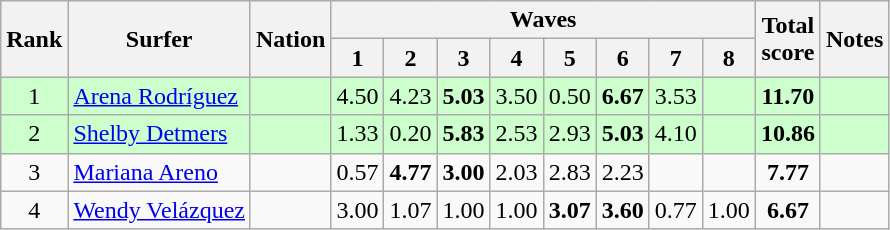<table class="wikitable sortable" style="text-align:center">
<tr>
<th rowspan=2>Rank</th>
<th rowspan=2>Surfer</th>
<th rowspan=2>Nation</th>
<th colspan=8>Waves</th>
<th rowspan=2>Total<br>score</th>
<th rowspan=2>Notes</th>
</tr>
<tr>
<th>1</th>
<th>2</th>
<th>3</th>
<th>4</th>
<th>5</th>
<th>6</th>
<th>7</th>
<th>8</th>
</tr>
<tr bgcolor=ccffcc>
<td>1</td>
<td align=left><a href='#'>Arena Rodríguez</a></td>
<td align=left></td>
<td>4.50</td>
<td>4.23</td>
<td><strong>5.03</strong></td>
<td>3.50</td>
<td>0.50</td>
<td><strong>6.67</strong></td>
<td>3.53</td>
<td></td>
<td><strong>11.70</strong></td>
<td></td>
</tr>
<tr bgcolor=ccffcc>
<td>2</td>
<td align=left><a href='#'>Shelby Detmers</a></td>
<td align=left></td>
<td>1.33</td>
<td>0.20</td>
<td><strong>5.83</strong></td>
<td>2.53</td>
<td>2.93</td>
<td><strong>5.03</strong></td>
<td>4.10</td>
<td></td>
<td><strong>10.86</strong></td>
<td></td>
</tr>
<tr>
<td>3</td>
<td align=left><a href='#'>Mariana Areno</a></td>
<td align=left></td>
<td>0.57</td>
<td><strong>4.77</strong></td>
<td><strong>3.00</strong></td>
<td>2.03</td>
<td>2.83</td>
<td>2.23</td>
<td></td>
<td></td>
<td><strong>7.77</strong></td>
<td></td>
</tr>
<tr>
<td>4</td>
<td align=left><a href='#'>Wendy Velázquez</a></td>
<td align=left></td>
<td>3.00</td>
<td>1.07</td>
<td>1.00</td>
<td>1.00</td>
<td><strong>3.07</strong></td>
<td><strong>3.60</strong></td>
<td>0.77</td>
<td>1.00</td>
<td><strong>6.67</strong></td>
<td></td>
</tr>
</table>
